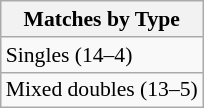<table class="wikitable" style=font-size:90%>
<tr>
<th>Matches by Type</th>
</tr>
<tr>
<td>Singles (14–4)</td>
</tr>
<tr>
<td>Mixed doubles (13–5)</td>
</tr>
</table>
